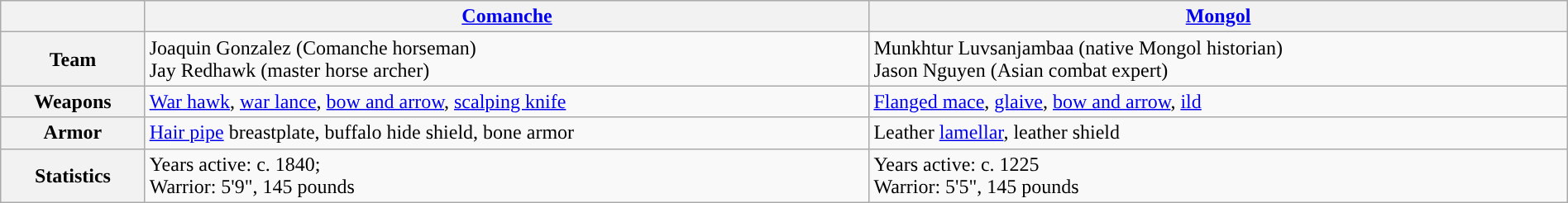<table class="wikitable unsortable" ; style="width: 100%">
<tr>
<th></th>
<th><strong><a href='#'>Comanche</a></strong></th>
<th><strong><a href='#'>Mongol</a></strong></th>
</tr>
<tr>
<th>Team</th>
<td>Joaquin Gonzalez (Comanche horseman)<br>Jay Redhawk (master horse archer)</td>
<td>Munkhtur Luvsanjambaa (native Mongol historian)<br>Jason Nguyen (Asian combat expert)</td>
</tr>
<tr>
<th>Weapons</th>
<td><a href='#'>War hawk</a>, <a href='#'>war lance</a>, <a href='#'>bow and arrow</a>, <a href='#'>scalping knife</a></td>
<td><a href='#'>Flanged mace</a>, <a href='#'>glaive</a>, <a href='#'>bow and arrow</a>, <a href='#'>ild</a></td>
</tr>
<tr>
<th>Armor</th>
<td><a href='#'>Hair pipe</a> breastplate, buffalo hide shield, bone armor</td>
<td>Leather <a href='#'>lamellar</a>, leather shield</td>
</tr>
<tr>
<th>Statistics</th>
<td>Years active: c. 1840;<br>Warrior: 5'9", 145 pounds</td>
<td>Years active: c. 1225<br>Warrior: 5'5", 145 pounds</td>
</tr>
</table>
